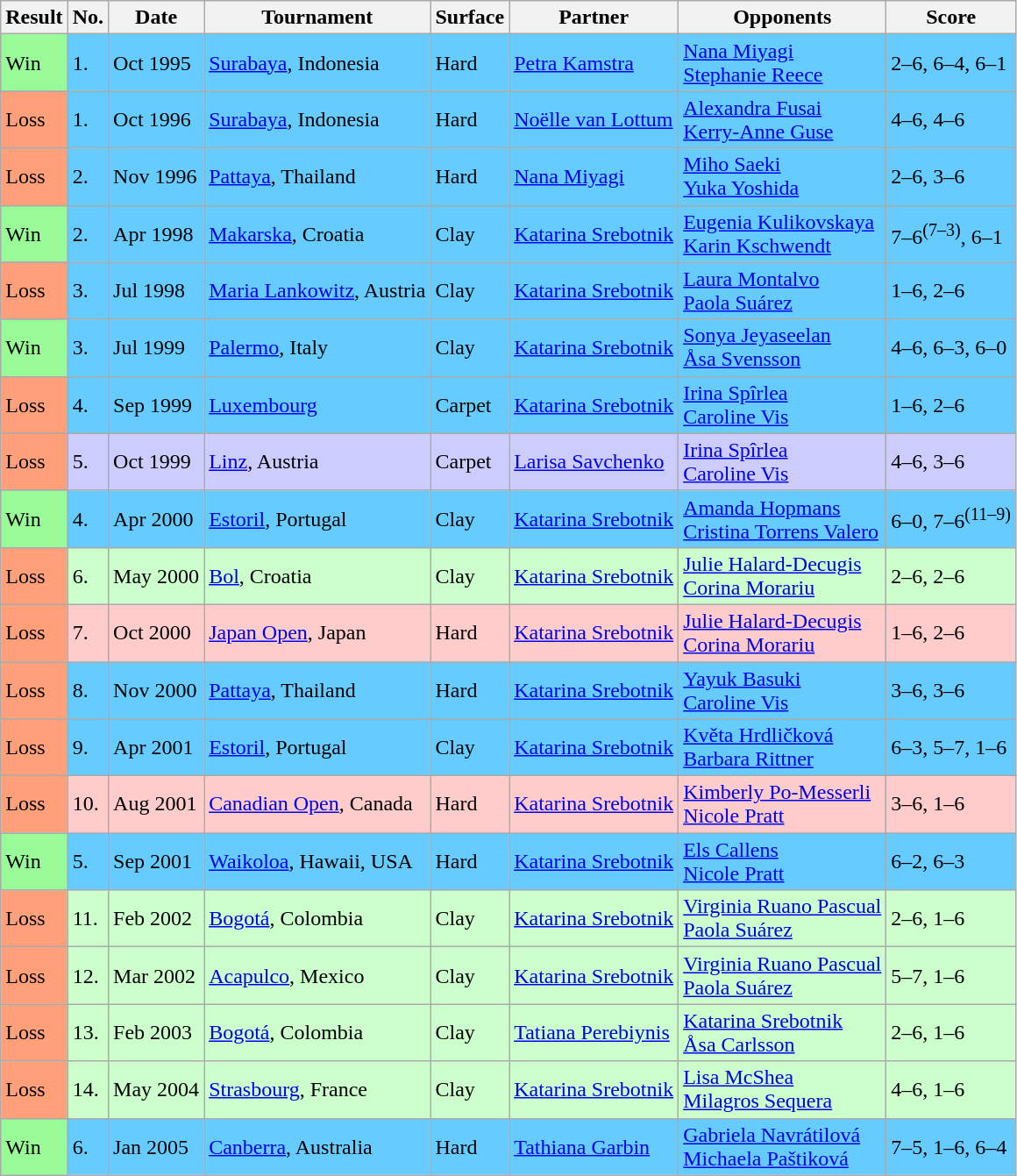<table class="sortable wikitable">
<tr>
<th>Result</th>
<th>No.</th>
<th>Date</th>
<th>Tournament</th>
<th>Surface</th>
<th>Partner</th>
<th>Opponents</th>
<th>Score</th>
</tr>
<tr bgcolor="66CCFF">
<td style="background:#98fb98;">Win</td>
<td>1.</td>
<td>Oct 1995</td>
<td><a href='#'>Surabaya</a>, Indonesia</td>
<td>Hard</td>
<td> <a href='#'>Petra Kamstra</a></td>
<td> <a href='#'>Nana Miyagi</a> <br>  <a href='#'>Stephanie Reece</a></td>
<td>2–6, 6–4, 6–1</td>
</tr>
<tr bgcolor="66CCFF">
<td style="background:#ffa07a;">Loss</td>
<td>1.</td>
<td>Oct 1996</td>
<td><a href='#'>Surabaya</a>, Indonesia</td>
<td>Hard</td>
<td> <a href='#'>Noëlle van Lottum</a></td>
<td> <a href='#'>Alexandra Fusai</a> <br>  <a href='#'>Kerry-Anne Guse</a></td>
<td>4–6, 4–6</td>
</tr>
<tr bgcolor="66CCFF">
<td style="background:#ffa07a;">Loss</td>
<td>2.</td>
<td>Nov 1996</td>
<td><a href='#'>Pattaya</a>, Thailand</td>
<td>Hard</td>
<td> <a href='#'>Nana Miyagi</a></td>
<td> <a href='#'>Miho Saeki</a> <br>  <a href='#'>Yuka Yoshida</a></td>
<td>2–6, 3–6</td>
</tr>
<tr bgcolor=#66CCFF>
<td style="background:#98fb98;">Win</td>
<td>2.</td>
<td>Apr 1998</td>
<td><a href='#'>Makarska</a>, Croatia</td>
<td>Clay</td>
<td> <a href='#'>Katarina Srebotnik</a></td>
<td> <a href='#'>Eugenia Kulikovskaya</a> <br>  <a href='#'>Karin Kschwendt</a></td>
<td>7–6<sup>(7–3)</sup>, 6–1</td>
</tr>
<tr bgcolor="66CCFF">
<td style="background:#ffa07a;">Loss</td>
<td>3.</td>
<td>Jul 1998</td>
<td><a href='#'>Maria Lankowitz</a>, Austria</td>
<td>Clay</td>
<td> <a href='#'>Katarina Srebotnik</a></td>
<td> <a href='#'>Laura Montalvo</a> <br>  <a href='#'>Paola Suárez</a></td>
<td>1–6, 2–6</td>
</tr>
<tr bgcolor="66CCFF">
<td style="background:#98fb98;">Win</td>
<td>3.</td>
<td>Jul 1999</td>
<td><a href='#'>Palermo</a>, Italy</td>
<td>Clay</td>
<td> <a href='#'>Katarina Srebotnik</a></td>
<td> <a href='#'>Sonya Jeyaseelan</a> <br>  <a href='#'>Åsa Svensson</a></td>
<td>4–6, 6–3, 6–0</td>
</tr>
<tr bgcolor="66CCFF">
<td style="background:#ffa07a;">Loss</td>
<td>4.</td>
<td>Sep 1999</td>
<td><a href='#'>Luxembourg</a></td>
<td>Carpet</td>
<td> <a href='#'>Katarina Srebotnik</a></td>
<td> <a href='#'>Irina Spîrlea</a> <br>  <a href='#'>Caroline Vis</a></td>
<td>1–6, 2–6</td>
</tr>
<tr bgcolor="ccccff">
<td style="background:#ffa07a;">Loss</td>
<td>5.</td>
<td>Oct 1999</td>
<td><a href='#'>Linz</a>, Austria</td>
<td>Carpet</td>
<td> <a href='#'>Larisa Savchenko</a></td>
<td> <a href='#'>Irina Spîrlea</a> <br>  <a href='#'>Caroline Vis</a></td>
<td>4–6, 3–6</td>
</tr>
<tr bgcolor="66CCFF">
<td style="background:#98fb98;">Win</td>
<td>4.</td>
<td>Apr 2000</td>
<td><a href='#'>Estoril</a>, Portugal</td>
<td>Clay</td>
<td> <a href='#'>Katarina Srebotnik</a></td>
<td> <a href='#'>Amanda Hopmans</a> <br>  <a href='#'>Cristina Torrens Valero</a></td>
<td>6–0, 7–6<sup>(11–9)</sup></td>
</tr>
<tr bgcolor="CCFFCC">
<td style="background:#ffa07a;">Loss</td>
<td>6.</td>
<td>May 2000</td>
<td><a href='#'>Bol</a>, Croatia</td>
<td>Clay</td>
<td> <a href='#'>Katarina Srebotnik</a></td>
<td> <a href='#'>Julie Halard-Decugis</a> <br>  <a href='#'>Corina Morariu</a></td>
<td>2–6, 2–6</td>
</tr>
<tr bgcolor="ffcccc">
<td style="background:#ffa07a;">Loss</td>
<td>7.</td>
<td>Oct 2000</td>
<td><a href='#'>Japan Open</a>, Japan</td>
<td>Hard</td>
<td> <a href='#'>Katarina Srebotnik</a></td>
<td> <a href='#'>Julie Halard-Decugis</a> <br>  <a href='#'>Corina Morariu</a></td>
<td>1–6, 2–6</td>
</tr>
<tr bgcolor="66CCFF">
<td style="background:#ffa07a;">Loss</td>
<td>8.</td>
<td>Nov 2000</td>
<td><a href='#'>Pattaya</a>, Thailand</td>
<td>Hard</td>
<td> <a href='#'>Katarina Srebotnik</a></td>
<td> <a href='#'>Yayuk Basuki</a> <br>  <a href='#'>Caroline Vis</a></td>
<td>3–6, 3–6</td>
</tr>
<tr bgcolor="66CCFF">
<td style="background:#ffa07a;">Loss</td>
<td>9.</td>
<td>Apr 2001</td>
<td><a href='#'>Estoril</a>, Portugal</td>
<td>Clay</td>
<td> <a href='#'>Katarina Srebotnik</a></td>
<td> <a href='#'>Květa Hrdličková</a> <br>  <a href='#'>Barbara Rittner</a></td>
<td>6–3, 5–7, 1–6</td>
</tr>
<tr bgcolor="ffcccc">
<td style="background:#ffa07a;">Loss</td>
<td>10.</td>
<td>Aug 2001</td>
<td><a href='#'>Canadian Open</a>, Canada</td>
<td>Hard</td>
<td> <a href='#'>Katarina Srebotnik</a></td>
<td> <a href='#'>Kimberly Po-Messerli</a> <br>  <a href='#'>Nicole Pratt</a></td>
<td>3–6, 1–6</td>
</tr>
<tr bgcolor="66CCFF">
<td style="background:#98fb98;">Win</td>
<td>5.</td>
<td>Sep 2001</td>
<td><a href='#'>Waikoloa</a>, Hawaii, USA</td>
<td>Hard</td>
<td> <a href='#'>Katarina Srebotnik</a></td>
<td> <a href='#'>Els Callens</a> <br>  <a href='#'>Nicole Pratt</a></td>
<td>6–2, 6–3</td>
</tr>
<tr bgcolor="CCFFCC">
<td style="background:#ffa07a;">Loss</td>
<td>11.</td>
<td>Feb 2002</td>
<td><a href='#'>Bogotá</a>, Colombia</td>
<td>Clay</td>
<td> <a href='#'>Katarina Srebotnik</a></td>
<td> <a href='#'>Virginia Ruano Pascual</a> <br>  <a href='#'>Paola Suárez</a></td>
<td>2–6, 1–6</td>
</tr>
<tr bgcolor="CCFFCC">
<td style="background:#ffa07a;">Loss</td>
<td>12.</td>
<td>Mar 2002</td>
<td><a href='#'>Acapulco</a>, Mexico</td>
<td>Clay</td>
<td> <a href='#'>Katarina Srebotnik</a></td>
<td> <a href='#'>Virginia Ruano Pascual</a> <br>  <a href='#'>Paola Suárez</a></td>
<td>5–7, 1–6</td>
</tr>
<tr bgcolor="CCFFCC">
<td style="background:#ffa07a;">Loss</td>
<td>13.</td>
<td>Feb 2003</td>
<td><a href='#'>Bogotá</a>, Colombia</td>
<td>Clay</td>
<td> <a href='#'>Tatiana Perebiynis</a></td>
<td> <a href='#'>Katarina Srebotnik</a> <br>  <a href='#'>Åsa Carlsson</a></td>
<td>2–6, 1–6</td>
</tr>
<tr bgcolor="CCFFCC">
<td style="background:#ffa07a;">Loss</td>
<td>14.</td>
<td>May 2004</td>
<td><a href='#'>Strasbourg</a>, France</td>
<td>Clay</td>
<td> <a href='#'>Katarina Srebotnik</a></td>
<td> <a href='#'>Lisa McShea</a> <br>  <a href='#'>Milagros Sequera</a></td>
<td>4–6, 1–6</td>
</tr>
<tr bgcolor="66CCFF">
<td style="background:#98fb98;">Win</td>
<td>6.</td>
<td>Jan 2005</td>
<td><a href='#'>Canberra</a>, Australia</td>
<td>Hard</td>
<td> <a href='#'>Tathiana Garbin</a></td>
<td> <a href='#'>Gabriela Navrátilová</a> <br>  <a href='#'>Michaela Paštiková</a></td>
<td>7–5, 1–6, 6–4</td>
</tr>
</table>
